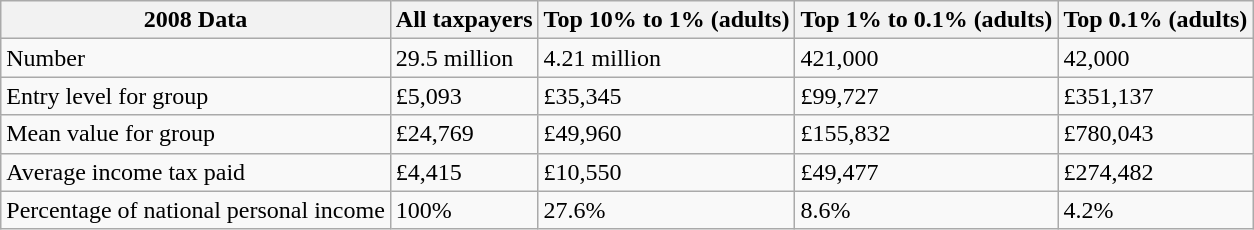<table class="wikitable">
<tr>
<th>2008 Data</th>
<th>All taxpayers</th>
<th>Top 10% to 1% (adults)</th>
<th>Top 1% to 0.1% (adults)</th>
<th>Top 0.1% (adults)</th>
</tr>
<tr>
<td>Number</td>
<td>29.5 million</td>
<td>4.21 million</td>
<td>421,000</td>
<td>42,000</td>
</tr>
<tr>
<td>Entry level for group</td>
<td>£5,093</td>
<td>£35,345</td>
<td>£99,727</td>
<td>£351,137</td>
</tr>
<tr>
<td>Mean value for group</td>
<td>£24,769</td>
<td>£49,960</td>
<td>£155,832</td>
<td>£780,043</td>
</tr>
<tr>
<td>Average income tax paid</td>
<td>£4,415</td>
<td>£10,550</td>
<td>£49,477</td>
<td>£274,482</td>
</tr>
<tr>
<td>Percentage of national personal income</td>
<td>100%</td>
<td>27.6%</td>
<td>8.6%</td>
<td>4.2%</td>
</tr>
</table>
